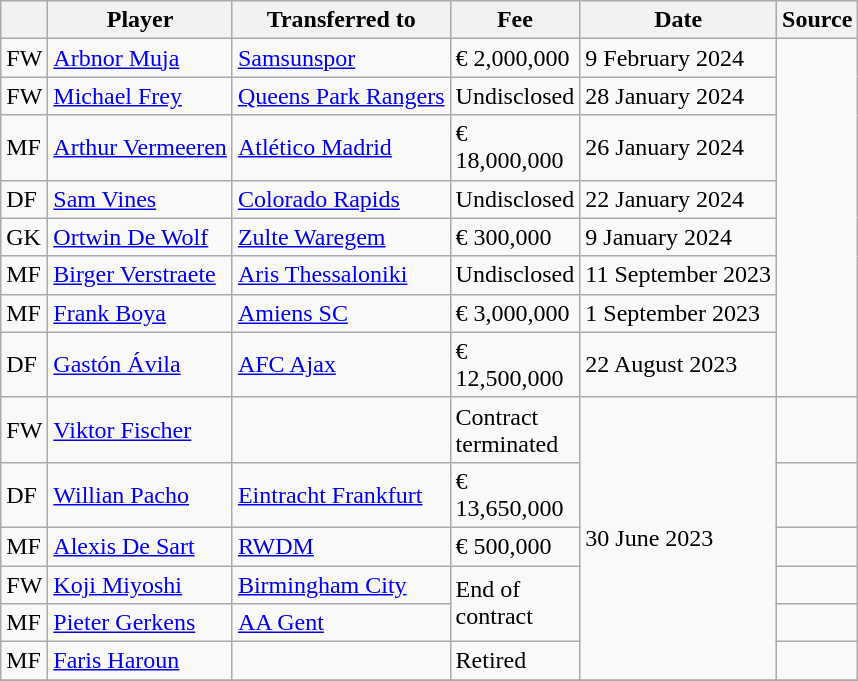<table class="wikitable sortable">
<tr>
<th></th>
<th scope="col">Player</th>
<th>Transferred to</th>
<th style="width: 70px;">Fee</th>
<th scope="col">Date</th>
<th scope="col">Source</th>
</tr>
<tr>
<td>FW</td>
<td> <a href='#'>Arbnor Muja</a></td>
<td> <a href='#'>Samsunspor</a></td>
<td>€ 2,000,000</td>
<td>9 February 2024</td>
</tr>
<tr>
<td>FW</td>
<td> <a href='#'>Michael Frey</a></td>
<td> <a href='#'>Queens Park Rangers</a></td>
<td>Undisclosed</td>
<td>28 January 2024</td>
</tr>
<tr>
<td>MF</td>
<td> <a href='#'>Arthur Vermeeren</a></td>
<td> <a href='#'>Atlético Madrid</a></td>
<td>€ 18,000,000</td>
<td>26 January 2024</td>
</tr>
<tr>
<td>DF</td>
<td> <a href='#'>Sam Vines</a></td>
<td> <a href='#'>Colorado Rapids</a></td>
<td>Undisclosed</td>
<td>22 January 2024</td>
</tr>
<tr>
<td>GK</td>
<td> <a href='#'>Ortwin De Wolf</a></td>
<td> <a href='#'>Zulte Waregem</a></td>
<td>€ 300,000</td>
<td>9 January 2024</td>
</tr>
<tr>
<td>MF</td>
<td> <a href='#'>Birger Verstraete</a></td>
<td> <a href='#'>Aris Thessaloniki</a></td>
<td>Undisclosed</td>
<td>11 September 2023</td>
</tr>
<tr>
<td>MF</td>
<td> <a href='#'>Frank Boya</a></td>
<td> <a href='#'>Amiens SC</a></td>
<td>€ 3,000,000</td>
<td>1 September 2023</td>
</tr>
<tr>
<td>DF</td>
<td> <a href='#'>Gastón Ávila</a></td>
<td> <a href='#'>AFC Ajax</a></td>
<td>€ 12,500,000</td>
<td>22 August 2023</td>
</tr>
<tr>
<td>FW</td>
<td> <a href='#'>Viktor Fischer</a></td>
<td></td>
<td>Contract terminated</td>
<td rowspan=6>30 June 2023</td>
<td></td>
</tr>
<tr>
<td>DF</td>
<td> <a href='#'>Willian Pacho</a></td>
<td> <a href='#'>Eintracht Frankfurt</a></td>
<td>€ 13,650,000</td>
<td></td>
</tr>
<tr>
<td>MF</td>
<td> <a href='#'>Alexis De Sart</a></td>
<td> <a href='#'>RWDM</a></td>
<td>€ 500,000</td>
<td></td>
</tr>
<tr>
<td>FW</td>
<td> <a href='#'>Koji Miyoshi</a></td>
<td> <a href='#'>Birmingham City</a></td>
<td rowspan=2>End of contract</td>
<td></td>
</tr>
<tr>
<td>MF</td>
<td> <a href='#'>Pieter Gerkens</a></td>
<td> <a href='#'>AA Gent</a></td>
<td></td>
</tr>
<tr>
<td>MF</td>
<td> <a href='#'>Faris Haroun</a></td>
<td></td>
<td>Retired</td>
<td></td>
</tr>
<tr>
</tr>
</table>
